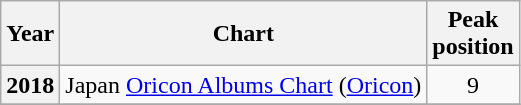<table class="wikitable sortable plainrowheaders" style="text-align:center">
<tr>
<th scope="col">Year</th>
<th scope="col">Chart</th>
<th scope="col">Peak<br>position</th>
</tr>
<tr>
<th scope="row">2018</th>
<td>Japan <a href='#'>Oricon Albums Chart</a> (<a href='#'>Oricon</a>)</td>
<td>9</td>
</tr>
<tr>
</tr>
</table>
